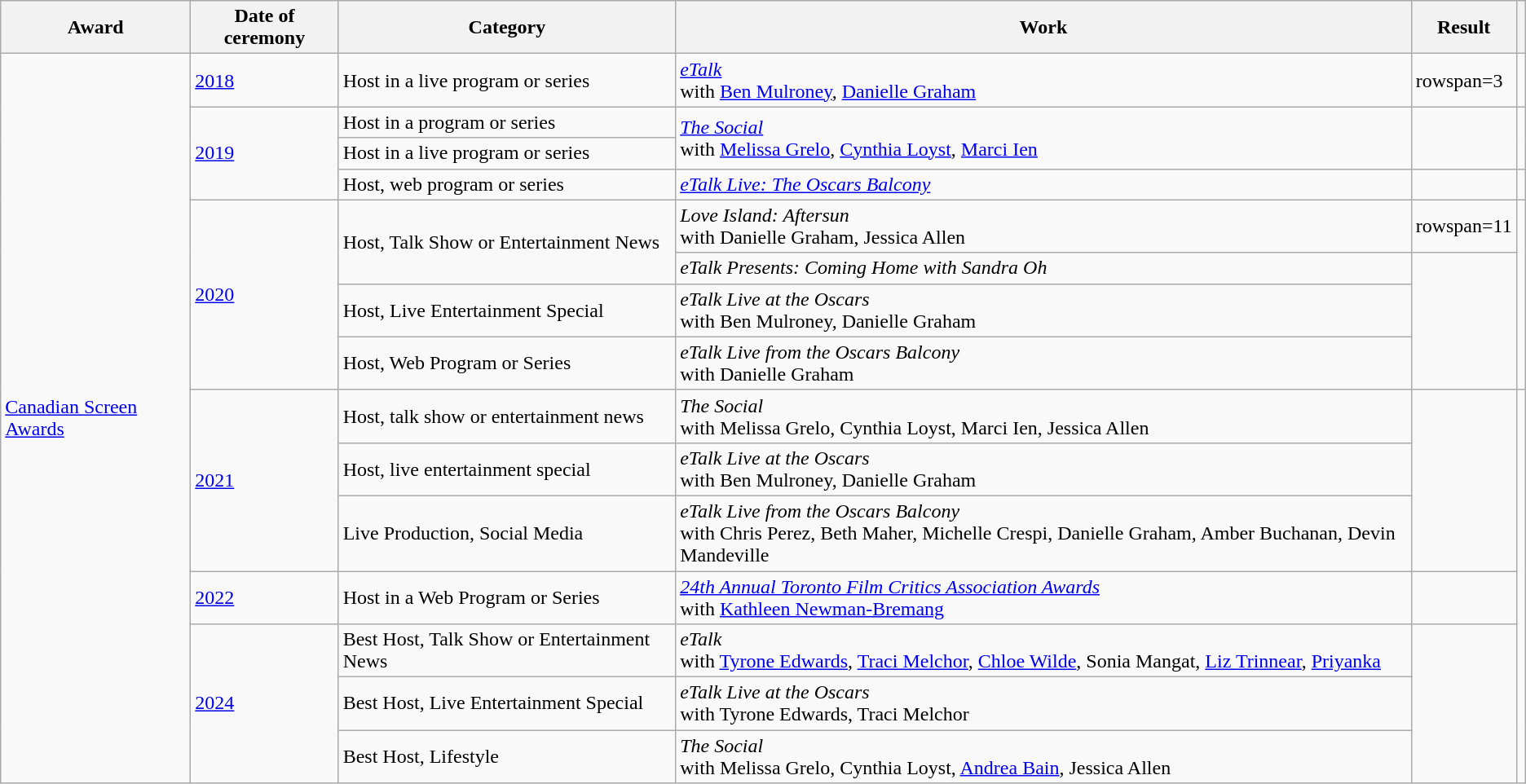<table class="wikitable plainrowheaders sortable">
<tr>
<th scope="col">Award</th>
<th scope="col">Date of ceremony</th>
<th scope="col">Category</th>
<th scope="col">Work</th>
<th scope="col">Result</th>
<th scope="col" class="unsortable"></th>
</tr>
<tr>
<td rowspan=15><a href='#'>Canadian Screen Awards</a></td>
<td><a href='#'>2018</a></td>
<td>Host in a live program or series</td>
<td><em><a href='#'>eTalk</a></em><br>with <a href='#'>Ben Mulroney</a>, <a href='#'>Danielle Graham</a></td>
<td>rowspan=3 </td>
<td></td>
</tr>
<tr>
<td rowspan=3><a href='#'>2019</a></td>
<td>Host in a program or series</td>
<td rowspan=2><em><a href='#'>The Social</a></em><br>with <a href='#'>Melissa Grelo</a>, <a href='#'>Cynthia Loyst</a>, <a href='#'>Marci Ien</a></td>
<td rowspan=2></td>
</tr>
<tr>
<td>Host in a live program or series</td>
</tr>
<tr>
<td>Host, web program or series</td>
<td><em><a href='#'>eTalk Live: The Oscars Balcony</a></em></td>
<td></td>
<td></td>
</tr>
<tr>
<td rowspan=4><a href='#'>2020</a></td>
<td rowspan=2>Host, Talk Show or Entertainment News</td>
<td><em>Love Island: Aftersun</em><br>with Danielle Graham, Jessica Allen</td>
<td>rowspan=11 </td>
<td rowspan=4></td>
</tr>
<tr>
<td><em>eTalk Presents: Coming Home with Sandra Oh</em></td>
</tr>
<tr>
<td>Host, Live Entertainment Special</td>
<td><em>eTalk Live at the Oscars</em><br>with Ben Mulroney, Danielle Graham</td>
</tr>
<tr>
<td>Host, Web Program or Series</td>
<td><em>eTalk Live from the Oscars Balcony</em><br>with Danielle Graham</td>
</tr>
<tr>
<td rowspan=3><a href='#'>2021</a></td>
<td>Host, talk show or entertainment news</td>
<td><em>The Social</em><br>with Melissa Grelo, Cynthia Loyst, Marci Ien, Jessica Allen</td>
<td rowspan=3></td>
</tr>
<tr>
<td>Host, live entertainment special</td>
<td><em>eTalk Live at the Oscars</em><br>with Ben Mulroney, Danielle Graham</td>
</tr>
<tr>
<td>Live Production, Social Media</td>
<td><em>eTalk Live from the Oscars Balcony</em><br>with Chris Perez, Beth Maher, Michelle Crespi, Danielle Graham, Amber Buchanan, Devin Mandeville</td>
</tr>
<tr>
<td><a href='#'>2022</a></td>
<td>Host in a Web Program or Series</td>
<td><em><a href='#'>24th Annual Toronto Film Critics Association Awards</a></em><br>with <a href='#'>Kathleen Newman-Bremang</a></td>
<td></td>
</tr>
<tr>
<td rowspan=3><a href='#'>2024</a></td>
<td>Best Host, Talk Show or Entertainment News</td>
<td><em>eTalk</em><br>with <a href='#'>Tyrone Edwards</a>, <a href='#'>Traci Melchor</a>, <a href='#'>Chloe Wilde</a>, Sonia Mangat, <a href='#'>Liz Trinnear</a>, <a href='#'>Priyanka</a></td>
<td rowspan=3></td>
</tr>
<tr>
<td>Best Host, Live Entertainment Special</td>
<td><em>eTalk Live at the Oscars</em><br>with Tyrone Edwards, Traci Melchor</td>
</tr>
<tr>
<td>Best Host, Lifestyle</td>
<td><em>The Social</em><br>with Melissa Grelo, Cynthia Loyst, <a href='#'>Andrea Bain</a>, Jessica Allen</td>
</tr>
</table>
